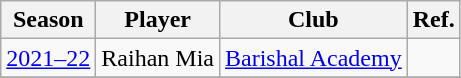<table class="wikitable">
<tr>
<th>Season</th>
<th>Player</th>
<th>Club</th>
<th>Ref.</th>
</tr>
<tr>
<td><a href='#'>2021–22</a></td>
<td>Raihan Mia</td>
<td><a href='#'>Barishal Academy</a></td>
<td></td>
</tr>
<tr>
</tr>
</table>
